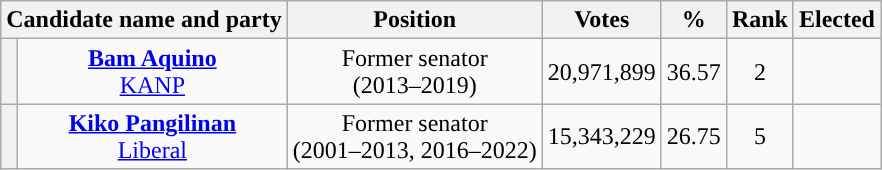<table class="wikitable sortable" style="text-align:center;font-size:100%;">
<tr>
<th colspan="2" class=unsortable>Candidate name and party</th>
<th class=unsortable>Position</th>
<th>Votes</th>
<th>%</th>
<th>Rank</th>
<th class=unsortable>Elected</th>
</tr>
<tr>
<th style="background:"></th>
<td><strong><a href='#'>Bam Aquino</a></strong><br><a href='#'>KANP</a></td>
<td>Former senator<br>(2013–2019)</td>
<td>20,971,899</td>
<td>36.57</td>
<td>2</td>
<td></td>
</tr>
<tr>
<th style="background:"></th>
<td><strong><a href='#'>Kiko Pangilinan</a></strong><br><a href='#'>Liberal</a></td>
<td>Former senator<br>(2001–2013, 2016–2022)</td>
<td>15,343,229</td>
<td>26.75</td>
<td>5</td>
<td></td>
</tr>
</table>
